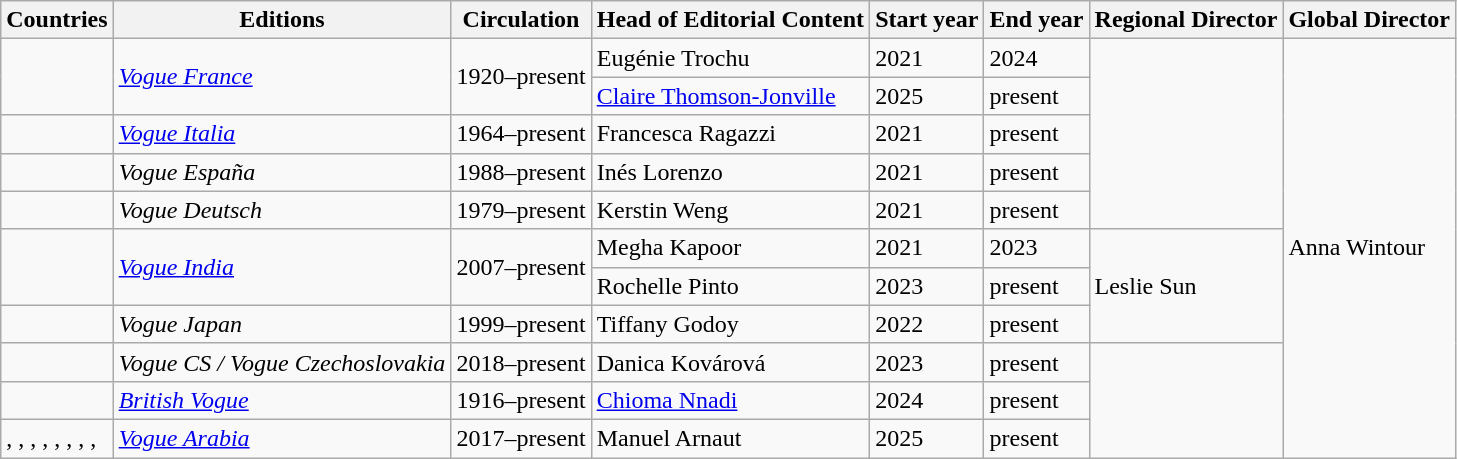<table class="wikitable">
<tr>
<th>Countries</th>
<th>Editions</th>
<th>Circulation</th>
<th>Head of Editorial Content</th>
<th>Start year</th>
<th>End year</th>
<th>Regional Director</th>
<th>Global Director</th>
</tr>
<tr>
<td rowspan="2"></td>
<td rowspan="2"><em><a href='#'>Vogue France</a></em></td>
<td rowspan="2">1920–present</td>
<td>Eugénie Trochu</td>
<td>2021</td>
<td>2024</td>
<td rowspan="5"></td>
<td rowspan="11">Anna Wintour</td>
</tr>
<tr>
<td><a href='#'>Claire Thomson-Jonville</a></td>
<td>2025</td>
<td>present</td>
</tr>
<tr>
<td></td>
<td><em><a href='#'>Vogue Italia</a></em></td>
<td>1964–present</td>
<td>Francesca Ragazzi</td>
<td>2021</td>
<td>present</td>
</tr>
<tr>
<td></td>
<td><em>Vogue España</em></td>
<td>1988–present</td>
<td>Inés Lorenzo</td>
<td>2021</td>
<td>present</td>
</tr>
<tr>
<td></td>
<td><em>Vogue Deutsch</em></td>
<td>1979–present</td>
<td>Kerstin Weng</td>
<td>2021</td>
<td>present</td>
</tr>
<tr>
<td rowspan="2"></td>
<td rowspan="2"><em><a href='#'>Vogue India</a></em></td>
<td rowspan="2">2007–present</td>
<td>Megha Kapoor</td>
<td>2021</td>
<td>2023</td>
<td rowspan="3">Leslie Sun</td>
</tr>
<tr>
<td>Rochelle Pinto</td>
<td>2023</td>
<td>present</td>
</tr>
<tr>
<td></td>
<td><em>Vogue Japan</em></td>
<td>1999–present</td>
<td>Tiffany Godoy</td>
<td>2022</td>
<td>present</td>
</tr>
<tr>
<td><br></td>
<td><em>Vogue CS / Vogue Czechoslovakia</em></td>
<td>2018–present</td>
<td>Danica Kovárová</td>
<td>2023</td>
<td>present</td>
<td rowspan="3"></td>
</tr>
<tr>
<td></td>
<td><em><a href='#'>British Vogue</a></em></td>
<td>1916–present</td>
<td><a href='#'>Chioma Nnadi</a></td>
<td>2024</td>
<td>present</td>
</tr>
<tr>
<td>, , , , , , , , </td>
<td><em><a href='#'>Vogue Arabia</a></em></td>
<td>2017–present</td>
<td>Manuel Arnaut<em></em></td>
<td>2025</td>
<td>present</td>
</tr>
</table>
